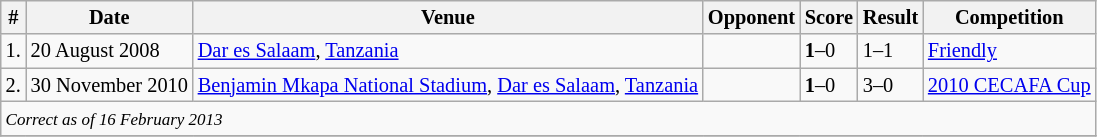<table class="wikitable" style="font-size:85%;">
<tr>
<th>#</th>
<th>Date</th>
<th>Venue</th>
<th>Opponent</th>
<th>Score</th>
<th>Result</th>
<th>Competition</th>
</tr>
<tr>
<td>1.</td>
<td>20 August 2008</td>
<td><a href='#'>Dar es Salaam</a>, <a href='#'>Tanzania</a></td>
<td></td>
<td><strong>1</strong>–0</td>
<td>1–1</td>
<td><a href='#'>Friendly</a></td>
</tr>
<tr>
<td>2.</td>
<td>30 November 2010</td>
<td><a href='#'>Benjamin Mkapa National Stadium</a>, <a href='#'>Dar es Salaam</a>, <a href='#'>Tanzania</a></td>
<td></td>
<td><strong>1</strong>–0</td>
<td>3–0</td>
<td><a href='#'>2010 CECAFA Cup</a></td>
</tr>
<tr>
<td colspan="12"><small><em>Correct as of 16 February 2013</em></small></td>
</tr>
<tr>
</tr>
</table>
